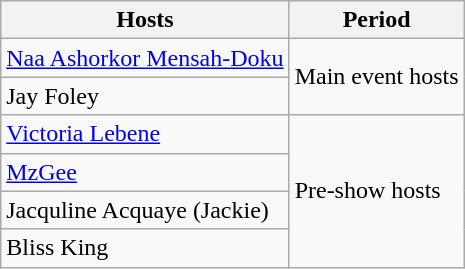<table class="wikitable">
<tr>
<th>Hosts</th>
<th>Period</th>
</tr>
<tr>
<td><a href='#'>Naa Ashorkor Mensah-Doku</a></td>
<td rowspan="2">Main event hosts</td>
</tr>
<tr>
<td>Jay Foley</td>
</tr>
<tr>
<td><a href='#'>Victoria Lebene</a></td>
<td rowspan="4">Pre-show hosts</td>
</tr>
<tr>
<td><a href='#'>MzGee</a></td>
</tr>
<tr>
<td>Jacquline Acquaye (Jackie)</td>
</tr>
<tr>
<td>Bliss King</td>
</tr>
</table>
